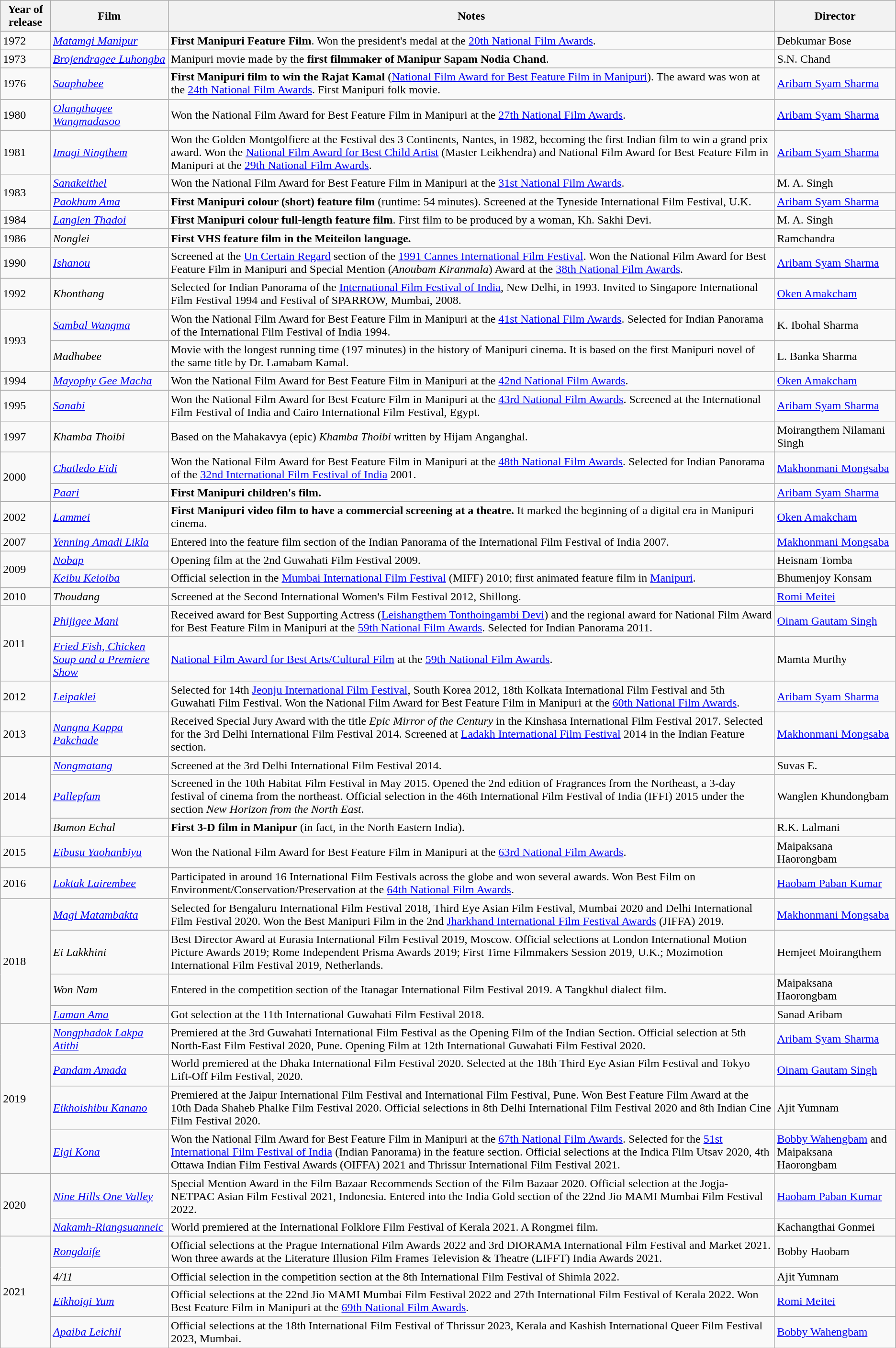<table class="wikitable sortable">
<tr>
<th>Year of release</th>
<th>Film</th>
<th>Notes</th>
<th>Director</th>
</tr>
<tr>
<td>1972</td>
<td><em><a href='#'>Matamgi Manipur</a></em></td>
<td><strong>First Manipuri Feature Film</strong>. Won the president's medal at the <a href='#'>20th National Film Awards</a>.</td>
<td>Debkumar Bose</td>
</tr>
<tr>
<td>1973</td>
<td><em><a href='#'>Brojendragee Luhongba</a></em></td>
<td>Manipuri movie made by the <strong>first filmmaker of Manipur Sapam Nodia Chand</strong>.</td>
<td>S.N. Chand</td>
</tr>
<tr>
<td>1976</td>
<td><em><a href='#'>Saaphabee</a></em></td>
<td><strong>First Manipuri film to win the Rajat Kamal</strong> (<a href='#'>National Film Award for Best Feature Film in Manipuri</a>). The award was won at the <a href='#'>24th National Film Awards</a>. First Manipuri folk movie.</td>
<td><a href='#'>Aribam Syam Sharma</a></td>
</tr>
<tr>
<td>1980</td>
<td><em><a href='#'>Olangthagee Wangmadasoo</a></em></td>
<td>Won the National Film Award for Best Feature Film in Manipuri at the <a href='#'>27th National Film Awards</a>.</td>
<td><a href='#'>Aribam Syam Sharma</a></td>
</tr>
<tr>
<td>1981</td>
<td><em><a href='#'>Imagi Ningthem</a></em></td>
<td>Won the Golden Montgolfiere at the Festival des 3 Continents, Nantes, in 1982, becoming the first Indian film to win a grand prix award. Won the <a href='#'>National Film Award for Best Child Artist</a> (Master Leikhendra) and National Film Award for Best Feature Film in Manipuri at the <a href='#'>29th National Film Awards</a>.</td>
<td><a href='#'>Aribam Syam Sharma</a></td>
</tr>
<tr>
<td rowspan="2">1983</td>
<td><em><a href='#'>Sanakeithel</a></em></td>
<td>Won the National Film Award for Best Feature Film in Manipuri at the <a href='#'>31st National Film Awards</a>.</td>
<td>M. A. Singh</td>
</tr>
<tr>
<td><em><a href='#'>Paokhum Ama</a></em></td>
<td><strong>First Manipuri colour (short) feature film</strong> (runtime: 54 minutes). Screened at the Tyneside International Film Festival, U.K.</td>
<td><a href='#'>Aribam Syam Sharma</a></td>
</tr>
<tr>
<td>1984</td>
<td><em><a href='#'>Langlen Thadoi</a></em></td>
<td><strong>First Manipuri colour full-length feature film</strong>. First film to be produced by a woman, Kh. Sakhi Devi.</td>
<td>M. A. Singh</td>
</tr>
<tr>
<td>1986</td>
<td><em>Nonglei</em></td>
<td><strong>First VHS feature film in the Meiteilon language.</strong></td>
<td>Ramchandra</td>
</tr>
<tr>
<td>1990</td>
<td><em><a href='#'>Ishanou</a></em></td>
<td>Screened at the <a href='#'>Un Certain Regard</a> section of the <a href='#'>1991 Cannes International Film Festival</a>. Won the National Film Award for Best Feature Film in Manipuri and Special Mention (<em>Anoubam Kiranmala</em>) Award at the <a href='#'>38th National Film Awards</a>.</td>
<td><a href='#'>Aribam Syam Sharma</a></td>
</tr>
<tr>
<td>1992</td>
<td><em>Khonthang</em></td>
<td>Selected for Indian Panorama of the <a href='#'>International Film Festival of India</a>, New Delhi, in 1993. Invited to Singapore International Film Festival 1994 and Festival of SPARROW, Mumbai, 2008.</td>
<td><a href='#'>Oken Amakcham</a></td>
</tr>
<tr>
<td rowspan="2">1993</td>
<td><em><a href='#'>Sambal Wangma</a></em></td>
<td>Won the National Film Award for Best Feature Film in Manipuri at the <a href='#'>41st National Film Awards</a>. Selected for Indian Panorama of the International Film Festival of India 1994.</td>
<td>K. Ibohal Sharma</td>
</tr>
<tr>
<td><em>Madhabee</em></td>
<td>Movie with the longest running time (197 minutes) in the history of Manipuri cinema. It is based on the first Manipuri novel of the same title by Dr. Lamabam Kamal.</td>
<td>L. Banka Sharma</td>
</tr>
<tr>
<td>1994</td>
<td><em><a href='#'>Mayophy Gee Macha</a></em></td>
<td>Won the National Film Award for Best Feature Film in Manipuri at the <a href='#'>42nd National Film Awards</a>.</td>
<td><a href='#'>Oken Amakcham</a></td>
</tr>
<tr>
<td>1995</td>
<td><em><a href='#'>Sanabi</a></em></td>
<td>Won the National Film Award for Best Feature Film in Manipuri at the <a href='#'>43rd National Film Awards</a>. Screened at the International Film Festival of India and Cairo International Film Festival, Egypt.</td>
<td><a href='#'>Aribam Syam Sharma</a></td>
</tr>
<tr>
<td>1997</td>
<td><em>Khamba Thoibi</em></td>
<td>Based on the Mahakavya (epic) <em>Khamba Thoibi</em> written by Hijam Anganghal.</td>
<td>Moirangthem Nilamani Singh</td>
</tr>
<tr>
<td rowspan="2">2000</td>
<td><em><a href='#'>Chatledo Eidi</a></em></td>
<td>Won the National Film Award for Best Feature Film in Manipuri at the <a href='#'>48th National Film Awards</a>. Selected for Indian Panorama of the <a href='#'>32nd International Film Festival of India</a> 2001.</td>
<td><a href='#'>Makhonmani Mongsaba</a></td>
</tr>
<tr>
<td><em><a href='#'>Paari</a></em></td>
<td><strong>First Manipuri children's film.</strong></td>
<td><a href='#'>Aribam Syam Sharma</a></td>
</tr>
<tr>
<td>2002</td>
<td><em><a href='#'>Lammei</a></em></td>
<td><strong>First Manipuri video film to have a commercial screening at a theatre.</strong> It marked the beginning of a digital era in Manipuri cinema.</td>
<td><a href='#'>Oken Amakcham</a></td>
</tr>
<tr>
<td>2007</td>
<td><em><a href='#'>Yenning Amadi Likla</a></em></td>
<td>Entered into the feature film section of the Indian Panorama of the International Film Festival of India 2007.</td>
<td><a href='#'>Makhonmani Mongsaba</a></td>
</tr>
<tr>
<td rowspan="2">2009</td>
<td><em><a href='#'>Nobap</a></em></td>
<td>Opening film at the 2nd Guwahati Film Festival 2009.</td>
<td>Heisnam Tomba</td>
</tr>
<tr>
<td><em><a href='#'>Keibu Keioiba</a></em></td>
<td>Official selection in the <a href='#'>Mumbai International Film Festival</a> (MIFF) 2010; first animated feature film in <a href='#'>Manipuri</a>.</td>
<td>Bhumenjoy Konsam</td>
</tr>
<tr>
<td>2010</td>
<td><em>Thoudang</em></td>
<td>Screened at the Second International Women's Film Festival 2012, Shillong.</td>
<td><a href='#'>Romi Meitei</a></td>
</tr>
<tr>
<td rowspan="2">2011</td>
<td><em><a href='#'>Phijigee Mani</a></em></td>
<td>Received award for Best Supporting Actress (<a href='#'>Leishangthem Tonthoingambi Devi</a>) and the regional award for National Film Award for Best Feature Film in Manipuri at the <a href='#'>59th National Film Awards</a>. Selected for Indian Panorama 2011.</td>
<td><a href='#'>Oinam Gautam Singh</a></td>
</tr>
<tr>
<td><em><a href='#'>Fried Fish, Chicken Soup and a Premiere Show</a></em></td>
<td><a href='#'>National Film Award for Best Arts/Cultural Film</a> at the <a href='#'>59th National Film Awards</a>.</td>
<td>Mamta Murthy</td>
</tr>
<tr>
<td>2012</td>
<td><em><a href='#'>Leipaklei</a></em></td>
<td>Selected for 14th <a href='#'>Jeonju International Film Festival</a>, South Korea 2012, 18th Kolkata International Film Festival and 5th Guwahati Film Festival. Won the National Film Award for Best Feature Film in Manipuri at the <a href='#'>60th National Film Awards</a>.</td>
<td><a href='#'>Aribam Syam Sharma</a></td>
</tr>
<tr>
<td>2013</td>
<td><em><a href='#'>Nangna Kappa Pakchade</a></em></td>
<td>Received Special Jury Award with the title <em>Epic Mirror of the Century</em> in the Kinshasa International Film Festival 2017. Selected for the 3rd Delhi International Film Festival 2014. Screened at <a href='#'>Ladakh International Film Festival</a> 2014 in the Indian Feature section.</td>
<td><a href='#'>Makhonmani Mongsaba</a></td>
</tr>
<tr>
<td rowspan="3">2014</td>
<td><em><a href='#'>Nongmatang</a></em></td>
<td>Screened at the 3rd Delhi International Film Festival 2014.</td>
<td>Suvas E.</td>
</tr>
<tr>
<td><em><a href='#'>Pallepfam</a></em></td>
<td>Screened in the 10th Habitat Film Festival in May 2015. Opened the 2nd edition of Fragrances from the Northeast, a 3-day festival of cinema from the northeast. Official selection in the 46th International Film Festival of India (IFFI) 2015 under the section <em>New Horizon from the North East</em>.</td>
<td>Wanglen Khundongbam</td>
</tr>
<tr>
<td><em>Bamon Echal</em></td>
<td><strong>First 3-D film in Manipur</strong> (in fact, in the North Eastern India).</td>
<td>R.K. Lalmani</td>
</tr>
<tr>
<td>2015</td>
<td><em><a href='#'>Eibusu Yaohanbiyu</a></em></td>
<td>Won the National Film Award for Best Feature Film in Manipuri at the <a href='#'>63rd National Film Awards</a>.</td>
<td>Maipaksana Haorongbam</td>
</tr>
<tr>
<td>2016</td>
<td><em><a href='#'>Loktak Lairembee</a></em></td>
<td>Participated in around 16 International Film Festivals across the globe and won several awards. Won Best Film on Environment/Conservation/Preservation at the <a href='#'>64th National Film Awards</a>.</td>
<td><a href='#'>Haobam Paban Kumar</a></td>
</tr>
<tr>
<td rowspan="4">2018</td>
<td><em><a href='#'>Magi Matambakta</a></em></td>
<td>Selected for Bengaluru International Film Festival 2018, Third Eye Asian Film Festival, Mumbai 2020 and Delhi International Film Festival 2020. Won the Best Manipuri Film in the 2nd <a href='#'>Jharkhand International Film Festival Awards</a> (JIFFA) 2019.</td>
<td><a href='#'>Makhonmani Mongsaba</a></td>
</tr>
<tr>
<td><em>Ei Lakkhini</em></td>
<td>Best Director Award at Eurasia International Film Festival 2019, Moscow. Official selections at London International Motion Picture Awards 2019; Rome Independent Prisma Awards 2019; First Time Filmmakers Session 2019, U.K.; Mozimotion International Film Festival 2019, Netherlands.</td>
<td>Hemjeet Moirangthem</td>
</tr>
<tr>
<td><em>Won Nam</em></td>
<td>Entered in the competition section of the Itanagar International Film Festival 2019. A Tangkhul dialect film.</td>
<td>Maipaksana Haorongbam</td>
</tr>
<tr>
<td><em><a href='#'>Laman Ama</a></em></td>
<td>Got selection at the 11th International Guwahati Film Festival 2018.</td>
<td>Sanad Aribam</td>
</tr>
<tr>
<td rowspan="4">2019</td>
<td><em><a href='#'>Nongphadok Lakpa Atithi</a></em></td>
<td>Premiered at the 3rd Guwahati International Film Festival as the Opening Film of the Indian Section. Official selection at 5th North-East Film Festival 2020, Pune. Opening Film at 12th International Guwahati Film Festival 2020.</td>
<td><a href='#'>Aribam Syam Sharma</a></td>
</tr>
<tr>
<td><em><a href='#'>Pandam Amada</a></em></td>
<td>World premiered at the Dhaka International Film Festival 2020. Selected at the 18th Third Eye Asian Film Festival and Tokyo Lift-Off Film Festival, 2020.</td>
<td><a href='#'>Oinam Gautam Singh</a></td>
</tr>
<tr>
<td><em><a href='#'>Eikhoishibu Kanano</a></em></td>
<td>Premiered at the Jaipur International Film Festival and International Film Festival, Pune. Won Best Feature Film Award at the 10th Dada Shaheb Phalke Film Festival 2020. Official selections in 8th Delhi International Film Festival 2020 and 8th Indian Cine Film Festival 2020.</td>
<td>Ajit Yumnam</td>
</tr>
<tr>
<td><em><a href='#'>Eigi Kona</a></em></td>
<td>Won the National Film Award for Best Feature Film in Manipuri at the <a href='#'>67th National Film Awards</a>. Selected for the <a href='#'>51st International Film Festival of India</a> (Indian Panorama) in the feature section. Official selections at the Indica Film Utsav 2020, 4th Ottawa Indian Film Festival Awards (OIFFA) 2021 and Thrissur International Film Festival 2021.</td>
<td><a href='#'>Bobby Wahengbam</a> and Maipaksana Haorongbam</td>
</tr>
<tr>
<td rowspan="2">2020</td>
<td><em><a href='#'>Nine Hills One Valley</a></em></td>
<td>Special Mention Award in the Film Bazaar Recommends Section of the Film Bazaar 2020. Official selection at the Jogja-NETPAC Asian Film Festival 2021, Indonesia. Entered into the India Gold section of the 22nd Jio MAMI Mumbai Film Festival 2022.</td>
<td><a href='#'>Haobam Paban Kumar</a></td>
</tr>
<tr>
<td><em><a href='#'>Nakamh-Riangsuanneic</a></em></td>
<td>World premiered at the International Folklore Film Festival of Kerala 2021. A Rongmei film.</td>
<td>Kachangthai Gonmei</td>
</tr>
<tr>
<td rowspan="4">2021</td>
<td><em><a href='#'>Rongdaife</a></em></td>
<td>Official selections at the Prague International Film Awards 2022 and 3rd DIORAMA International Film Festival and Market 2021. Won three awards at the Literature Illusion Film Frames Television & Theatre (LIFFT) India Awards 2021.</td>
<td>Bobby Haobam</td>
</tr>
<tr>
<td><em>4/11</em></td>
<td>Official selection in the competition section at the 8th International Film Festival of Shimla 2022.</td>
<td>Ajit Yumnam</td>
</tr>
<tr>
<td><em><a href='#'>Eikhoigi Yum</a></em></td>
<td>Official selections at the 22nd Jio MAMI Mumbai Film Festival 2022 and 27th International Film Festival of Kerala 2022. Won Best Feature Film in Manipuri at the <a href='#'>69th National Film Awards</a>. </td>
<td><a href='#'>Romi Meitei</a></td>
</tr>
<tr>
<td><em><a href='#'>Apaiba Leichil</a></em></td>
<td>Official selections at the 18th International Film Festival of Thrissur 2023, Kerala and Kashish International Queer Film Festival 2023, Mumbai.</td>
<td><a href='#'>Bobby Wahengbam</a></td>
</tr>
</table>
